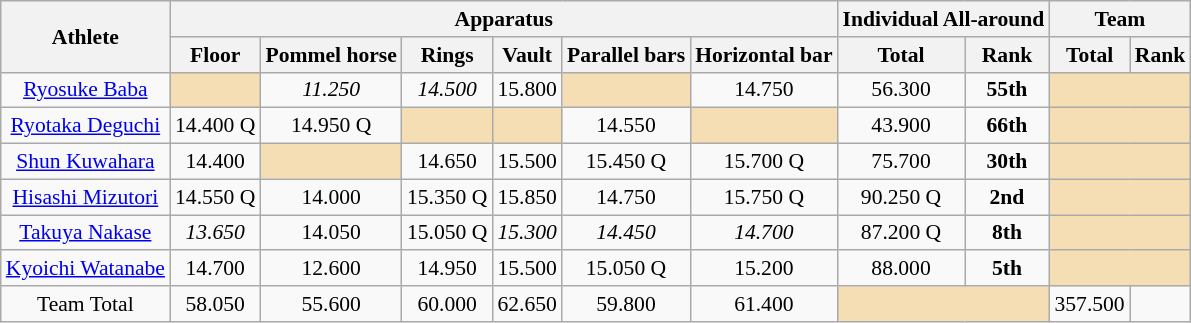<table class=wikitable style="text-align:center; font-size:90%">
<tr>
<th rowspan=2>Athlete</th>
<th colspan=6>Apparatus</th>
<th colspan=2>Individual All-around</th>
<th colspan=2>Team</th>
</tr>
<tr>
<th>Floor</th>
<th>Pommel horse</th>
<th>Rings</th>
<th>Vault</th>
<th>Parallel bars</th>
<th>Horizontal bar</th>
<th>Total</th>
<th>Rank</th>
<th>Total</th>
<th>Rank</th>
</tr>
<tr>
<td><a href='#'>Ryosuke Baba</a></td>
<td bgcolor=wheat></td>
<td align="center"><em>11.250</em></td>
<td align="center"><em>14.500</em></td>
<td align="center">15.800</td>
<td bgcolor=wheat></td>
<td align="center">14.750</td>
<td align="center">56.300</td>
<td align="center"><strong>55th</strong></td>
<td bgcolor=wheat colspan=2></td>
</tr>
<tr>
<td><a href='#'>Ryotaka Deguchi</a></td>
<td align="center">14.400 Q</td>
<td align="center">14.950 Q</td>
<td bgcolor=wheat></td>
<td bgcolor=wheat></td>
<td align="center">14.550</td>
<td bgcolor=wheat></td>
<td align="center">43.900</td>
<td align="center"><strong>66th</strong></td>
<td bgcolor=wheat colspan=2></td>
</tr>
<tr>
<td><a href='#'>Shun Kuwahara</a></td>
<td align="center">14.400</td>
<td bgcolor=wheat></td>
<td align="center">14.650</td>
<td align="center">15.500</td>
<td align="center">15.450 Q</td>
<td align="center">15.700 Q</td>
<td align="center">75.700</td>
<td align="center"><strong>30th</strong></td>
<td bgcolor=wheat colspan=2></td>
</tr>
<tr>
<td><a href='#'>Hisashi Mizutori</a></td>
<td align="center">14.550 Q</td>
<td align="center">14.000</td>
<td align="center">15.350 Q</td>
<td align="center">15.850</td>
<td align="center">14.750</td>
<td align="center">15.750 Q</td>
<td align="center">90.250 Q</td>
<td align="center"><strong>2nd</strong></td>
<td bgcolor=wheat colspan=2></td>
</tr>
<tr>
<td><a href='#'>Takuya Nakase</a></td>
<td align="center"><em>13.650</em></td>
<td align="center">14.050</td>
<td align="center">15.050 Q</td>
<td align="center"><em>15.300</em></td>
<td align="center"><em>14.450</em></td>
<td align="center"><em>14.700</em></td>
<td align="center">87.200 Q</td>
<td align="center"><strong>8th</strong></td>
<td bgcolor=wheat colspan=2></td>
</tr>
<tr>
<td><a href='#'>Kyoichi Watanabe</a></td>
<td align="center">14.700</td>
<td align="center">12.600</td>
<td align="center">14.950</td>
<td align="center">15.500</td>
<td align="center">15.050 Q</td>
<td align="center">15.200</td>
<td align="center">88.000</td>
<td align="center"><strong>5th</strong></td>
<td bgcolor=wheat colspan=2></td>
</tr>
<tr>
<td>Team Total</td>
<td align="center">58.050</td>
<td align="center">55.600</td>
<td align="center">60.000</td>
<td align="center">62.650</td>
<td align="center">59.800</td>
<td align="center">61.400</td>
<td bgcolor=wheat colspan=2></td>
<td align="center">357.500</td>
<td align="center"></td>
</tr>
</table>
